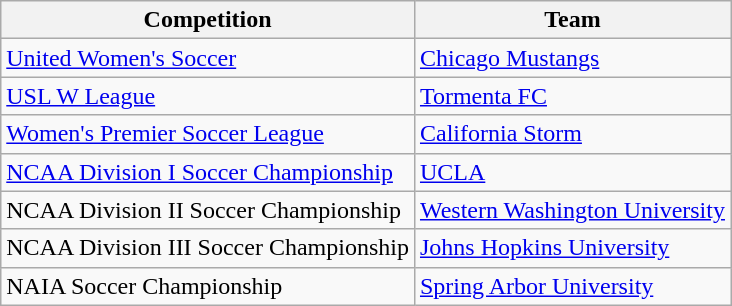<table class="wikitable">
<tr>
<th scope="col">Competition</th>
<th scope="col">Team</th>
</tr>
<tr>
<td><a href='#'>United Women's Soccer</a></td>
<td><a href='#'>Chicago Mustangs</a></td>
</tr>
<tr>
<td><a href='#'>USL W League</a></td>
<td><a href='#'>Tormenta FC</a></td>
</tr>
<tr>
<td><a href='#'>Women's Premier Soccer League</a></td>
<td><a href='#'>California Storm</a></td>
</tr>
<tr>
<td><a href='#'>NCAA Division I Soccer Championship</a></td>
<td><a href='#'>UCLA</a></td>
</tr>
<tr>
<td>NCAA Division II Soccer Championship</td>
<td><a href='#'>Western Washington University</a></td>
</tr>
<tr>
<td>NCAA Division III Soccer Championship</td>
<td><a href='#'>Johns Hopkins University</a></td>
</tr>
<tr>
<td>NAIA Soccer Championship</td>
<td><a href='#'>Spring Arbor University</a></td>
</tr>
</table>
